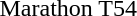<table>
<tr>
<td>Marathon T54<br></td>
<td></td>
<td></td>
<td></td>
</tr>
<tr>
</tr>
</table>
